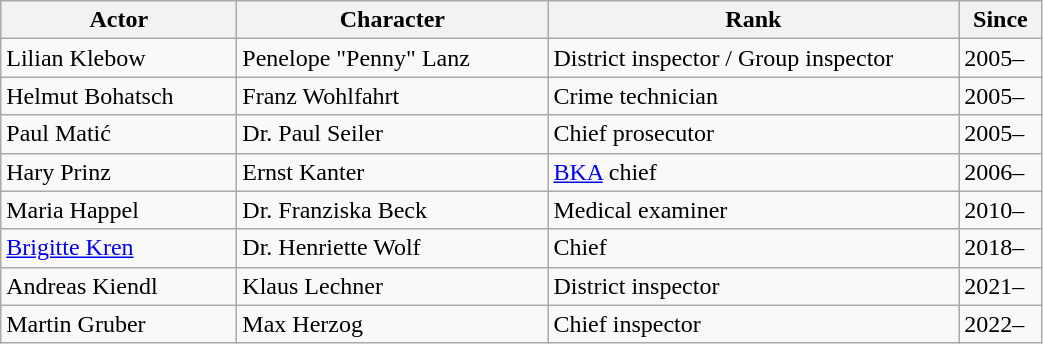<table class="wikitable" width="55%">
<tr>
<th bgcolor="#add8e6" width="150">Actor</th>
<th bgcolor="#add8e6" width="200">Character</th>
<th bgcolor="#add8e6">Rank</th>
<th bgcolor="#add8e6">Since</th>
</tr>
<tr>
<td>Lilian Klebow</td>
<td>Penelope "Penny" Lanz</td>
<td>District inspector / Group inspector</td>
<td>2005–</td>
</tr>
<tr>
<td>Helmut Bohatsch</td>
<td>Franz Wohlfahrt</td>
<td>Crime technician</td>
<td>2005–</td>
</tr>
<tr>
<td>Paul Matić</td>
<td>Dr. Paul Seiler</td>
<td>Chief prosecutor</td>
<td>2005–</td>
</tr>
<tr>
<td>Hary Prinz</td>
<td>Ernst Kanter</td>
<td><a href='#'>BKA</a> chief</td>
<td>2006–</td>
</tr>
<tr>
<td>Maria Happel</td>
<td>Dr. Franziska Beck</td>
<td>Medical examiner</td>
<td>2010–</td>
</tr>
<tr>
<td><a href='#'>Brigitte Kren</a></td>
<td>Dr. Henriette Wolf</td>
<td>Chief</td>
<td>2018–</td>
</tr>
<tr>
<td>Andreas Kiendl</td>
<td>Klaus Lechner</td>
<td>District inspector</td>
<td>2021–</td>
</tr>
<tr>
<td>Martin Gruber</td>
<td>Max Herzog</td>
<td>Chief inspector</td>
<td>2022–</td>
</tr>
</table>
